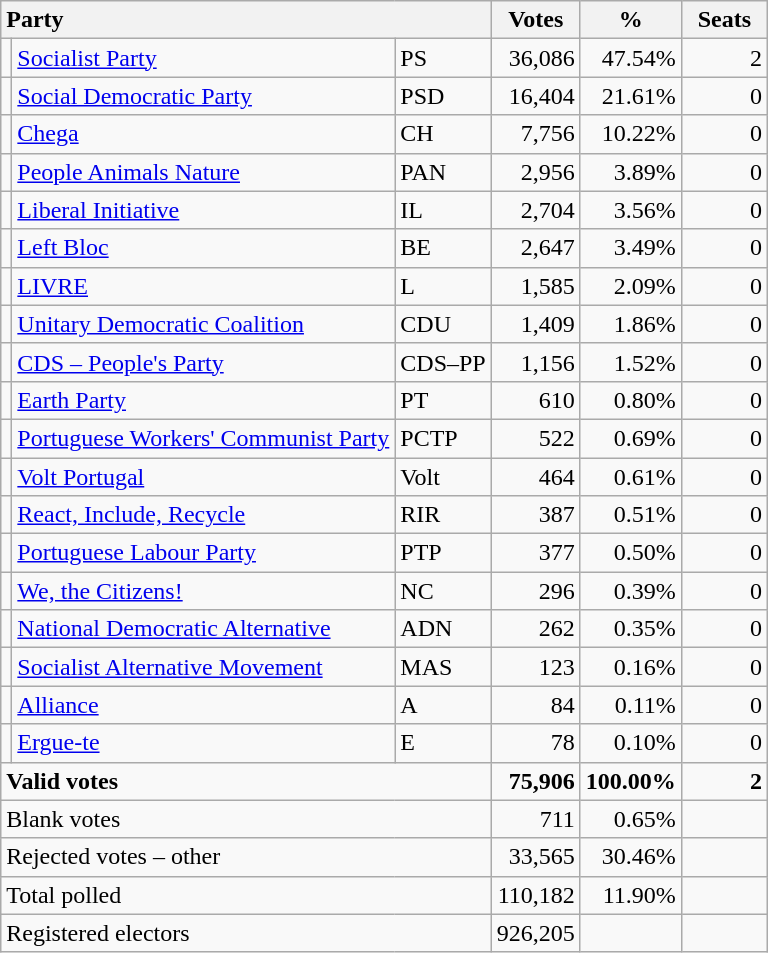<table class="wikitable" border="1" style="text-align:right;">
<tr>
<th style="text-align:left;" colspan=3>Party</th>
<th align=center width="50">Votes</th>
<th align=center width="50">%</th>
<th align=center width="50">Seats</th>
</tr>
<tr>
<td></td>
<td align=left><a href='#'>Socialist Party</a></td>
<td align=left>PS</td>
<td>36,086</td>
<td>47.54%</td>
<td>2</td>
</tr>
<tr>
<td></td>
<td align=left><a href='#'>Social Democratic Party</a></td>
<td align=left>PSD</td>
<td>16,404</td>
<td>21.61%</td>
<td>0</td>
</tr>
<tr>
<td></td>
<td align=left><a href='#'>Chega</a></td>
<td align=left>CH</td>
<td>7,756</td>
<td>10.22%</td>
<td>0</td>
</tr>
<tr>
<td></td>
<td align=left><a href='#'>People Animals Nature</a></td>
<td align=left>PAN</td>
<td>2,956</td>
<td>3.89%</td>
<td>0</td>
</tr>
<tr>
<td></td>
<td align=left><a href='#'>Liberal Initiative</a></td>
<td align=left>IL</td>
<td>2,704</td>
<td>3.56%</td>
<td>0</td>
</tr>
<tr>
<td></td>
<td align=left><a href='#'>Left Bloc</a></td>
<td align=left>BE</td>
<td>2,647</td>
<td>3.49%</td>
<td>0</td>
</tr>
<tr>
<td></td>
<td align=left><a href='#'>LIVRE</a></td>
<td align=left>L</td>
<td>1,585</td>
<td>2.09%</td>
<td>0</td>
</tr>
<tr>
<td></td>
<td align=left style="white-space: nowrap;"><a href='#'>Unitary Democratic Coalition</a></td>
<td align=left>CDU</td>
<td>1,409</td>
<td>1.86%</td>
<td>0</td>
</tr>
<tr>
<td></td>
<td align=left><a href='#'>CDS – People's Party</a></td>
<td align=left style="white-space: nowrap;">CDS–PP</td>
<td>1,156</td>
<td>1.52%</td>
<td>0</td>
</tr>
<tr>
<td></td>
<td align=left><a href='#'>Earth Party</a></td>
<td align=left>PT</td>
<td>610</td>
<td>0.80%</td>
<td>0</td>
</tr>
<tr>
<td></td>
<td align=left><a href='#'>Portuguese Workers' Communist Party</a></td>
<td align=left>PCTP</td>
<td>522</td>
<td>0.69%</td>
<td>0</td>
</tr>
<tr>
<td></td>
<td align=left><a href='#'>Volt Portugal</a></td>
<td align=left>Volt</td>
<td>464</td>
<td>0.61%</td>
<td>0</td>
</tr>
<tr>
<td></td>
<td align=left><a href='#'>React, Include, Recycle</a></td>
<td align=left>RIR</td>
<td>387</td>
<td>0.51%</td>
<td>0</td>
</tr>
<tr>
<td></td>
<td align=left><a href='#'>Portuguese Labour Party</a></td>
<td align=left>PTP</td>
<td>377</td>
<td>0.50%</td>
<td>0</td>
</tr>
<tr>
<td></td>
<td align=left><a href='#'>We, the Citizens!</a></td>
<td align=left>NC</td>
<td>296</td>
<td>0.39%</td>
<td>0</td>
</tr>
<tr>
<td></td>
<td align=left><a href='#'>National Democratic Alternative</a></td>
<td align=left>ADN</td>
<td>262</td>
<td>0.35%</td>
<td>0</td>
</tr>
<tr>
<td></td>
<td align=left><a href='#'>Socialist Alternative Movement</a></td>
<td align=left>MAS</td>
<td>123</td>
<td>0.16%</td>
<td>0</td>
</tr>
<tr>
<td></td>
<td align=left><a href='#'>Alliance</a></td>
<td align=left>A</td>
<td>84</td>
<td>0.11%</td>
<td>0</td>
</tr>
<tr>
<td></td>
<td align=left><a href='#'>Ergue-te</a></td>
<td align=left>E</td>
<td>78</td>
<td>0.10%</td>
<td>0</td>
</tr>
<tr style="font-weight:bold">
<td align=left colspan=3>Valid votes</td>
<td>75,906</td>
<td>100.00%</td>
<td>2</td>
</tr>
<tr>
<td align=left colspan=3>Blank votes</td>
<td>711</td>
<td>0.65%</td>
<td></td>
</tr>
<tr>
<td align=left colspan=3>Rejected votes – other</td>
<td>33,565</td>
<td>30.46%</td>
<td></td>
</tr>
<tr>
<td align=left colspan=3>Total polled</td>
<td>110,182</td>
<td>11.90%</td>
<td></td>
</tr>
<tr>
<td align=left colspan=3>Registered electors</td>
<td>926,205</td>
<td></td>
<td></td>
</tr>
</table>
